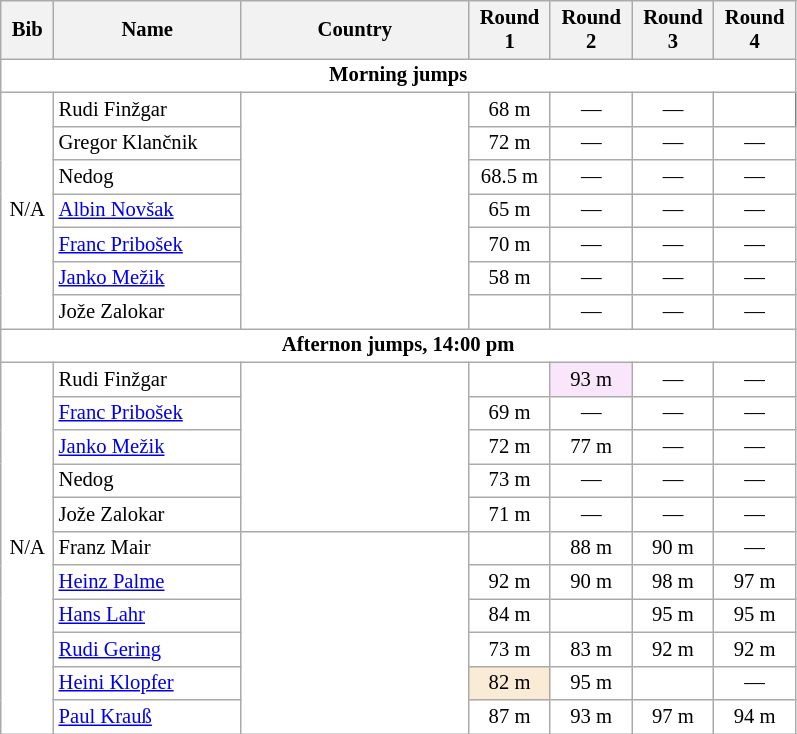<table class="wikitable collapsible autocollapse sortable" cellpadding="3" cellspacing="0" border="1" style="background:#fff; font-size:86%; width:42%; line-height:16px; border:grey solid 1px; border-collapse:collapse;">
<tr>
<th width="30">Bib</th>
<th width="135">Name</th>
<th width="169">Country</th>
<th width="50">Round 1</th>
<th width="50">Round 2</th>
<th width="50">Round 3</th>
<th width="50">Round 4</th>
</tr>
<tr>
<td colspan=7 align=center><strong>Morning jumps</strong></td>
</tr>
<tr>
<td align=center rowspan=7>N/A</td>
<td>Rudi Finžgar</td>
<td rowspan=7></td>
<td align=center>68 m</td>
<td align=center>—</td>
<td align=center>—</td>
</tr>
<tr>
<td>Gregor Klančnik</td>
<td align=center>72 m</td>
<td align=center>—</td>
<td align=center>—</td>
<td align=center>—</td>
</tr>
<tr>
<td>Nedog</td>
<td align=center>68.5 m</td>
<td align=center>—</td>
<td align=center>—</td>
<td align=center>—</td>
</tr>
<tr>
<td><a href='#'>Albin Novšak</a></td>
<td align=center>65 m</td>
<td align=center>—</td>
<td align=center>—</td>
<td align=center>—</td>
</tr>
<tr>
<td><a href='#'>Franc Pribošek</a></td>
<td align=center>70 m</td>
<td align=center>—</td>
<td align=center>—</td>
<td align=center>—</td>
</tr>
<tr>
<td><a href='#'>Janko Mežik</a></td>
<td align=center>58 m</td>
<td align=center>—</td>
<td align=center>—</td>
<td align=center>—</td>
</tr>
<tr>
<td>Jože Zalokar</td>
<td align=center></td>
<td align=center>—</td>
<td align=center>—</td>
<td align=center>—</td>
</tr>
<tr>
<td colspan=7 align=center><strong>Afternon jumps, 14:00 pm</strong></td>
</tr>
<tr>
<td align=center rowspan=11>N/A</td>
<td>Rudi Finžgar</td>
<td rowspan=5></td>
<td align=center></td>
<td align=center bgcolor=#FAE6FA>93 m</td>
<td align=center>—</td>
<td align=center>—</td>
</tr>
<tr>
<td><a href='#'>Franc Pribošek</a></td>
<td align=center>69 m</td>
<td align=center>—</td>
<td align=center>—</td>
<td align=center>—</td>
</tr>
<tr>
<td><a href='#'>Janko Mežik</a></td>
<td align=center>72 m</td>
<td align=center>77 m</td>
<td align=center>—</td>
<td align=center>—</td>
</tr>
<tr>
<td>Nedog</td>
<td align=center>73 m</td>
<td align=center>—</td>
<td align=center>—</td>
<td align=center>—</td>
</tr>
<tr>
<td>Jože Zalokar</td>
<td align=center>71 m</td>
<td align=center>—</td>
<td align=center>—</td>
<td align=center>—</td>
</tr>
<tr>
<td>Franz Mair</td>
<td rowspan=6></td>
<td align=center></td>
<td align=center>88 m</td>
<td align=center>90 m</td>
<td align=center>—</td>
</tr>
<tr>
<td><a href='#'>Heinz Palme</a></td>
<td align=center>92 m</td>
<td align=center>90 m</td>
<td align=center>98 m</td>
<td align=center>97 m</td>
</tr>
<tr>
<td><a href='#'>Hans Lahr</a></td>
<td align=center>84 m</td>
<td align=center></td>
<td align=center>95 m</td>
<td align=center>95 m</td>
</tr>
<tr>
<td><a href='#'>Rudi Gering</a></td>
<td align=center>73 m</td>
<td align=center>83 m</td>
<td align=center>92 m</td>
<td align=center>92 m</td>
</tr>
<tr>
<td><a href='#'>Heini Klopfer</a></td>
<td align=center bgcolor=#FAEBD7>82 m</td>
<td align=center>95 m</td>
<td align=center></td>
<td align=center>—</td>
</tr>
<tr>
<td><a href='#'>Paul Krauß</a></td>
<td align=center>87 m</td>
<td align=center>93 m</td>
<td align=center>97 m</td>
<td align=center>94 m</td>
</tr>
</table>
